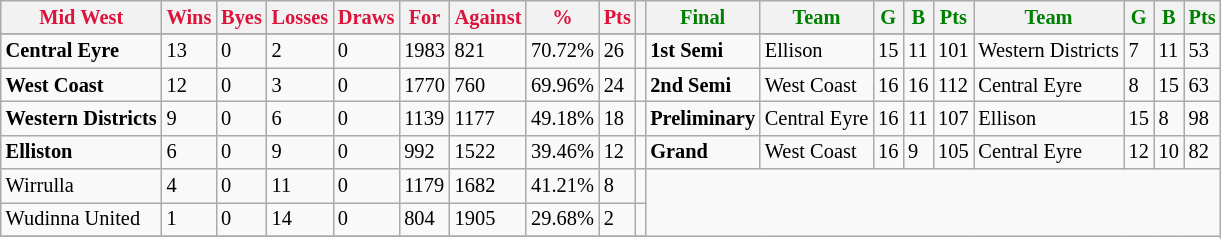<table style="font-size: 85%; text-align: left;" class="wikitable">
<tr>
<th style="color:crimson">Mid West</th>
<th style="color:crimson">Wins</th>
<th style="color:crimson">Byes</th>
<th style="color:crimson">Losses</th>
<th style="color:crimson">Draws</th>
<th style="color:crimson">For</th>
<th style="color:crimson">Against</th>
<th style="color:crimson">%</th>
<th style="color:crimson">Pts</th>
<th></th>
<th style="color:green">Final</th>
<th style="color:green">Team</th>
<th style="color:green">G</th>
<th style="color:green">B</th>
<th style="color:green">Pts</th>
<th style="color:green">Team</th>
<th style="color:green">G</th>
<th style="color:green">B</th>
<th style="color:green">Pts</th>
</tr>
<tr>
</tr>
<tr>
</tr>
<tr>
<td><strong>	Central Eyre	</strong></td>
<td>13</td>
<td>0</td>
<td>2</td>
<td>0</td>
<td>1983</td>
<td>821</td>
<td>70.72%</td>
<td>26</td>
<td></td>
<td><strong>1st Semi</strong></td>
<td>Ellison</td>
<td>15</td>
<td>11</td>
<td>101</td>
<td>Western Districts</td>
<td>7</td>
<td>11</td>
<td>53</td>
</tr>
<tr>
<td><strong>	West Coast	</strong></td>
<td>12</td>
<td>0</td>
<td>3</td>
<td>0</td>
<td>1770</td>
<td>760</td>
<td>69.96%</td>
<td>24</td>
<td></td>
<td><strong>2nd Semi</strong></td>
<td>West Coast</td>
<td>16</td>
<td>16</td>
<td>112</td>
<td>Central Eyre</td>
<td>8</td>
<td>15</td>
<td>63</td>
</tr>
<tr>
<td><strong>	Western Districts	</strong></td>
<td>9</td>
<td>0</td>
<td>6</td>
<td>0</td>
<td>1139</td>
<td>1177</td>
<td>49.18%</td>
<td>18</td>
<td></td>
<td><strong>Preliminary</strong></td>
<td>Central Eyre</td>
<td>16</td>
<td>11</td>
<td>107</td>
<td>Ellison</td>
<td>15</td>
<td>8</td>
<td>98</td>
</tr>
<tr>
<td><strong>	Elliston	</strong></td>
<td>6</td>
<td>0</td>
<td>9</td>
<td>0</td>
<td>992</td>
<td>1522</td>
<td>39.46%</td>
<td>12</td>
<td></td>
<td><strong>Grand</strong></td>
<td>West Coast</td>
<td>16</td>
<td>9</td>
<td>105</td>
<td>Central Eyre</td>
<td>12</td>
<td>10</td>
<td>82</td>
</tr>
<tr>
<td>Wirrulla</td>
<td>4</td>
<td>0</td>
<td>11</td>
<td>0</td>
<td>1179</td>
<td>1682</td>
<td>41.21%</td>
<td>8</td>
<td></td>
</tr>
<tr>
<td>Wudinna United</td>
<td>1</td>
<td>0</td>
<td>14</td>
<td>0</td>
<td>804</td>
<td>1905</td>
<td>29.68%</td>
<td>2</td>
<td></td>
</tr>
<tr>
</tr>
</table>
